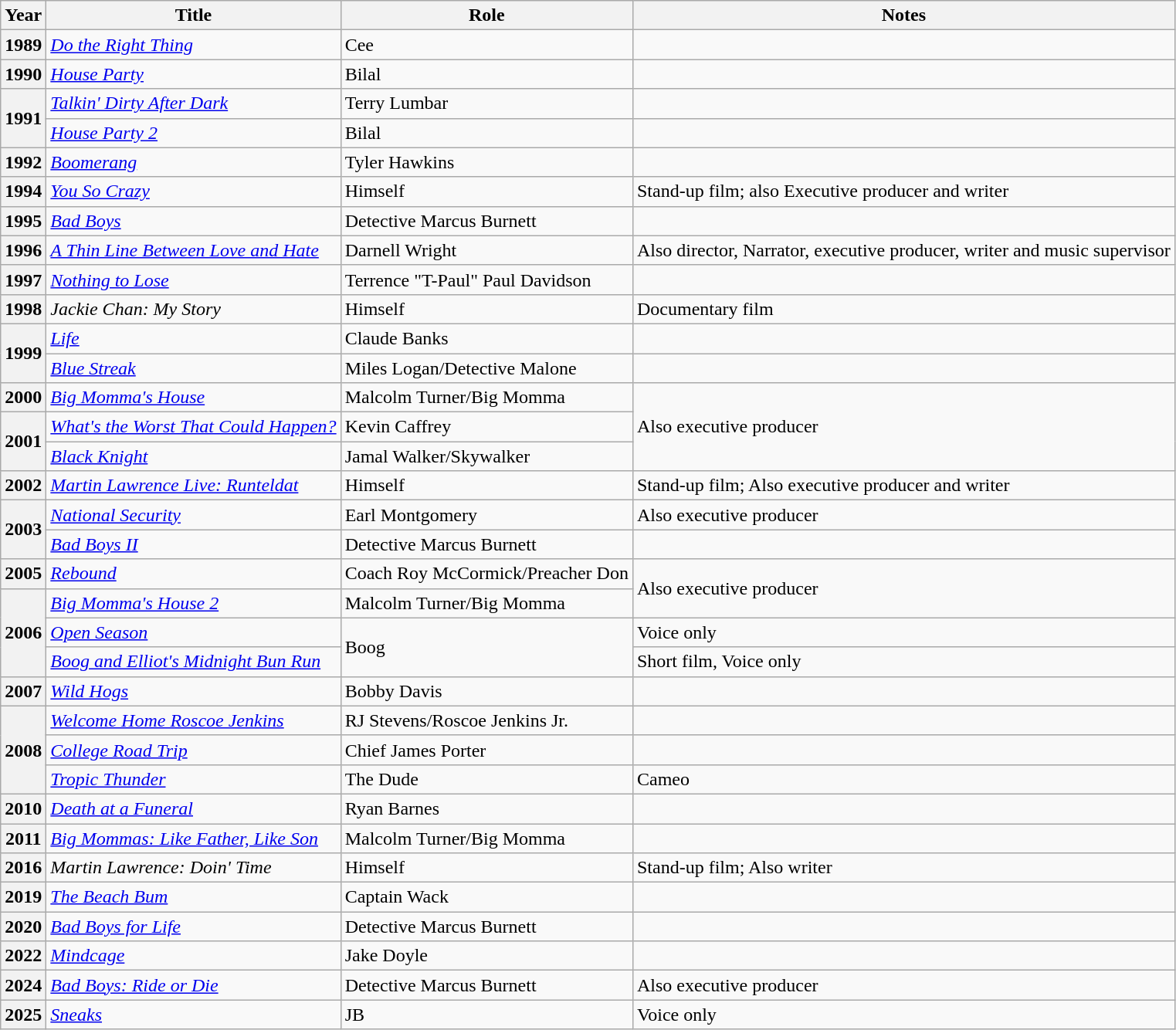<table class="wikitable plainrowheaders sortable" style="margin-right: 0;">
<tr>
<th scope="col">Year</th>
<th scope="col">Title</th>
<th scope="col">Role</th>
<th scope="col" class="wikitable sortable">Notes</th>
</tr>
<tr>
<th scope="row">1989</th>
<td><em><a href='#'>Do the Right Thing</a></em></td>
<td>Cee</td>
<td></td>
</tr>
<tr>
<th scope="row">1990</th>
<td><em><a href='#'>House Party</a></em></td>
<td>Bilal</td>
<td></td>
</tr>
<tr>
<th rowspan="2" scope="row">1991</th>
<td><em><a href='#'>Talkin' Dirty After Dark</a></em></td>
<td>Terry Lumbar</td>
<td></td>
</tr>
<tr>
<td><em><a href='#'>House Party 2</a></em></td>
<td>Bilal</td>
<td></td>
</tr>
<tr>
<th scope="row">1992</th>
<td><em><a href='#'>Boomerang</a></em></td>
<td>Tyler Hawkins</td>
<td></td>
</tr>
<tr>
<th scope="row">1994</th>
<td><em><a href='#'>You So Crazy</a></em></td>
<td>Himself</td>
<td>Stand-up film; also Executive producer and writer</td>
</tr>
<tr>
<th scope="row">1995</th>
<td><em><a href='#'>Bad Boys</a></em></td>
<td>Detective Marcus Burnett</td>
<td></td>
</tr>
<tr>
<th scope="row">1996</th>
<td><em><a href='#'>A Thin Line Between Love and Hate</a></em></td>
<td>Darnell Wright</td>
<td>Also director, Narrator, executive producer, writer and music supervisor</td>
</tr>
<tr>
<th scope="row">1997</th>
<td><em><a href='#'>Nothing to Lose</a></em></td>
<td>Terrence "T-Paul" Paul Davidson</td>
<td></td>
</tr>
<tr>
<th scope="row">1998</th>
<td><em>Jackie Chan: My Story</em></td>
<td>Himself</td>
<td>Documentary film</td>
</tr>
<tr>
<th rowspan="2" scope="row">1999</th>
<td><em><a href='#'>Life</a></em></td>
<td>Claude Banks</td>
<td></td>
</tr>
<tr>
<td><em><a href='#'>Blue Streak</a></em></td>
<td>Miles Logan/Detective Malone</td>
<td></td>
</tr>
<tr>
<th scope="row">2000</th>
<td><em><a href='#'>Big Momma's House</a></em></td>
<td>Malcolm Turner/Big Momma</td>
<td rowspan="3">Also executive producer</td>
</tr>
<tr>
<th rowspan="2" scope="row">2001</th>
<td><em><a href='#'>What's the Worst That Could Happen?</a></em></td>
<td>Kevin Caffrey</td>
</tr>
<tr>
<td><em><a href='#'>Black Knight</a></em></td>
<td>Jamal Walker/Skywalker</td>
</tr>
<tr>
<th scope="row">2002</th>
<td><em><a href='#'>Martin Lawrence Live: Runteldat</a></em></td>
<td>Himself</td>
<td>Stand-up film; Also executive producer and writer</td>
</tr>
<tr>
<th rowspan="2" scope="row">2003</th>
<td><em><a href='#'>National Security</a></em></td>
<td>Earl Montgomery</td>
<td>Also executive producer</td>
</tr>
<tr>
<td><em><a href='#'>Bad Boys II</a></em></td>
<td>Detective Marcus Burnett</td>
<td></td>
</tr>
<tr>
<th scope="row">2005</th>
<td><em><a href='#'>Rebound</a></em></td>
<td>Coach Roy McCormick/Preacher Don</td>
<td rowspan="2">Also executive producer</td>
</tr>
<tr>
<th rowspan="3" scope="row">2006</th>
<td><em><a href='#'>Big Momma's House 2</a></em></td>
<td>Malcolm Turner/Big Momma</td>
</tr>
<tr>
<td><em><a href='#'>Open Season</a></em></td>
<td rowspan="2">Boog</td>
<td>Voice only</td>
</tr>
<tr>
<td><em><a href='#'>Boog and Elliot's Midnight Bun Run</a></em></td>
<td>Short film, Voice only</td>
</tr>
<tr>
<th scope="row">2007</th>
<td><em><a href='#'>Wild Hogs</a></em></td>
<td>Bobby Davis</td>
<td></td>
</tr>
<tr>
<th rowspan="3" scope="row">2008</th>
<td><em><a href='#'>Welcome Home Roscoe Jenkins</a></em></td>
<td>RJ Stevens/Roscoe Jenkins Jr.</td>
<td></td>
</tr>
<tr>
<td><em><a href='#'>College Road Trip</a></em></td>
<td>Chief James Porter</td>
<td></td>
</tr>
<tr>
<td><em><a href='#'>Tropic Thunder</a></em></td>
<td>The Dude</td>
<td>Cameo</td>
</tr>
<tr>
<th scope="row">2010</th>
<td><em><a href='#'>Death at a Funeral</a></em></td>
<td>Ryan Barnes</td>
<td></td>
</tr>
<tr>
<th scope="row">2011</th>
<td><em><a href='#'>Big Mommas: Like Father, Like Son</a></em></td>
<td>Malcolm Turner/Big Momma</td>
<td></td>
</tr>
<tr>
<th scope="row">2016</th>
<td><em>Martin Lawrence: Doin' Time</em></td>
<td>Himself</td>
<td>Stand-up film; Also writer</td>
</tr>
<tr>
<th scope="row">2019</th>
<td><em><a href='#'>The Beach Bum</a></em></td>
<td>Captain Wack</td>
<td></td>
</tr>
<tr>
<th scope="row">2020</th>
<td><em><a href='#'>Bad Boys for Life</a></em></td>
<td>Detective Marcus Burnett</td>
<td></td>
</tr>
<tr>
<th scope="row">2022</th>
<td><em><a href='#'>Mindcage</a></em></td>
<td>Jake Doyle</td>
<td></td>
</tr>
<tr>
<th scope="row">2024</th>
<td><em><a href='#'>Bad Boys: Ride or Die</a></em></td>
<td>Detective Marcus Burnett</td>
<td>Also executive producer</td>
</tr>
<tr>
<th scope="row">2025</th>
<td><em><a href='#'>Sneaks</a></em></td>
<td>JB</td>
<td>Voice only</td>
</tr>
</table>
